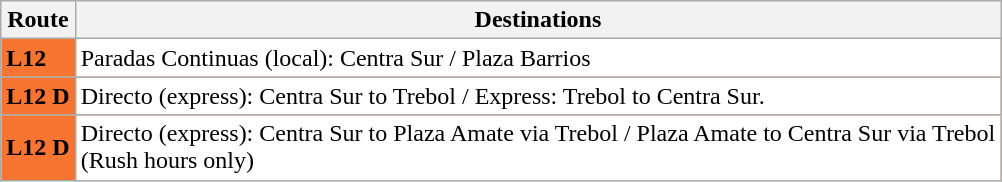<table class="wikitable">
<tr>
<th>Route</th>
<th>Destinations</th>
</tr>
<tr style="background-color:#F87431;">
<td><strong>L12</strong></td>
<td style="color:black; background-color:white;" rowspan="1">Paradas Continuas (local): Centra Sur / Plaza Barrios</td>
</tr>
<tr style="background-color:#F87431;">
<td><strong>L12 D</strong></td>
<td style="color:black; background-color:white;" rowspan="1">Directo (express): Centra Sur to Trebol /  Express: Trebol to Centra Sur.</td>
</tr>
<tr style="background-color:#F87431;">
<td><strong>L12 D</strong></td>
<td style="color:black; background-color:white;" rowspan="1">Directo (express): Centra Sur to Plaza Amate via Trebol  / Plaza Amate to Centra Sur via Trebol<br>(Rush hours only)</td>
</tr>
</table>
